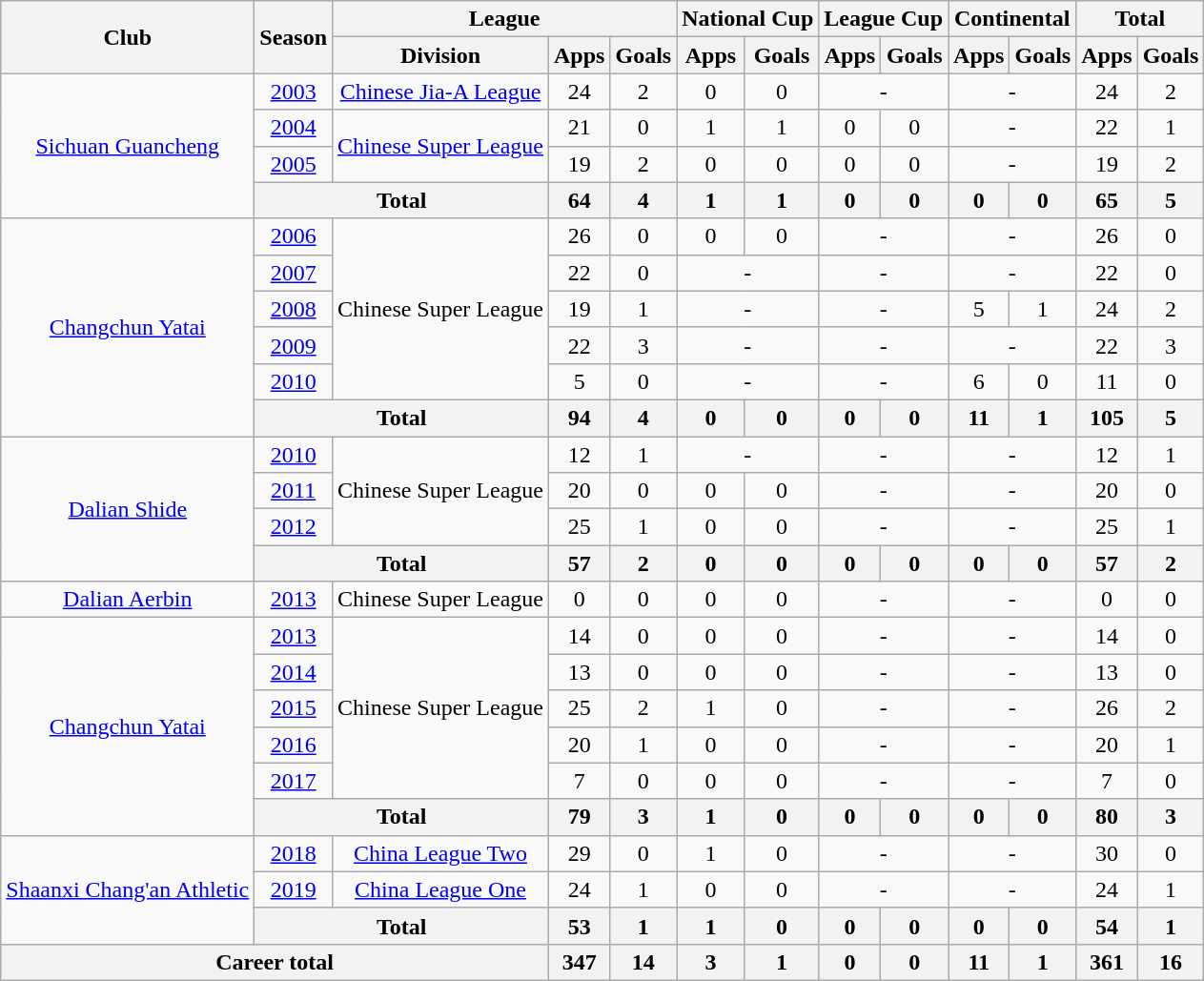<table class="wikitable" style="text-align: center">
<tr>
<th rowspan="2">Club</th>
<th rowspan="2">Season</th>
<th colspan="3">League</th>
<th colspan="2">National Cup</th>
<th colspan="2">League Cup</th>
<th colspan="2">Continental</th>
<th colspan="2">Total</th>
</tr>
<tr>
<th>Division</th>
<th>Apps</th>
<th>Goals</th>
<th>Apps</th>
<th>Goals</th>
<th>Apps</th>
<th>Goals</th>
<th>Apps</th>
<th>Goals</th>
<th>Apps</th>
<th>Goals</th>
</tr>
<tr>
<td rowspan=4><a href='#'>Sichuan Guancheng</a></td>
<td><a href='#'>2003</a></td>
<td><a href='#'>Chinese Jia-A League</a></td>
<td>24</td>
<td>2</td>
<td>0</td>
<td>0</td>
<td colspan="2">-</td>
<td colspan="2">-</td>
<td>24</td>
<td>2</td>
</tr>
<tr>
<td><a href='#'>2004</a></td>
<td rowspan=2><a href='#'>Chinese Super League</a></td>
<td>21</td>
<td>0</td>
<td>1</td>
<td>1</td>
<td>0</td>
<td>0</td>
<td colspan="2">-</td>
<td>22</td>
<td>1</td>
</tr>
<tr>
<td><a href='#'>2005</a></td>
<td>19</td>
<td>2</td>
<td>0</td>
<td>0</td>
<td>0</td>
<td>0</td>
<td colspan="2">-</td>
<td>19</td>
<td>2</td>
</tr>
<tr>
<th colspan="2"><strong>Total</strong></th>
<th>64</th>
<th>4</th>
<th>1</th>
<th>1</th>
<th>0</th>
<th>0</th>
<th>0</th>
<th>0</th>
<th>65</th>
<th>5</th>
</tr>
<tr>
<td rowspan=6><a href='#'>Changchun Yatai</a></td>
<td><a href='#'>2006</a></td>
<td rowspan=5>Chinese Super League</td>
<td>26</td>
<td>0</td>
<td>0</td>
<td>0</td>
<td colspan="2">-</td>
<td colspan="2">-</td>
<td>26</td>
<td>0</td>
</tr>
<tr>
<td><a href='#'>2007</a></td>
<td>22</td>
<td>0</td>
<td colspan="2">-</td>
<td colspan="2">-</td>
<td colspan="2">-</td>
<td>22</td>
<td>0</td>
</tr>
<tr>
<td><a href='#'>2008</a></td>
<td>19</td>
<td>1</td>
<td colspan="2">-</td>
<td colspan="2">-</td>
<td>5</td>
<td>1</td>
<td>24</td>
<td>2</td>
</tr>
<tr>
<td><a href='#'>2009</a></td>
<td>22</td>
<td>3</td>
<td colspan="2">-</td>
<td colspan="2">-</td>
<td colspan="2">-</td>
<td>22</td>
<td>3</td>
</tr>
<tr>
<td><a href='#'>2010</a></td>
<td>5</td>
<td>0</td>
<td colspan="2">-</td>
<td colspan="2">-</td>
<td>6</td>
<td>0</td>
<td>11</td>
<td>0</td>
</tr>
<tr>
<th colspan="2"><strong>Total</strong></th>
<th>94</th>
<th>4</th>
<th>0</th>
<th>0</th>
<th>0</th>
<th>0</th>
<th>11</th>
<th>1</th>
<th>105</th>
<th>5</th>
</tr>
<tr>
<td rowspan=4><a href='#'>Dalian Shide</a></td>
<td><a href='#'>2010</a></td>
<td rowspan=3>Chinese Super League</td>
<td>12</td>
<td>1</td>
<td colspan="2">-</td>
<td colspan="2">-</td>
<td colspan="2">-</td>
<td>12</td>
<td>1</td>
</tr>
<tr>
<td><a href='#'>2011</a></td>
<td>20</td>
<td>0</td>
<td>0</td>
<td>0</td>
<td colspan="2">-</td>
<td colspan="2">-</td>
<td>20</td>
<td>0</td>
</tr>
<tr>
<td><a href='#'>2012</a></td>
<td>25</td>
<td>1</td>
<td>0</td>
<td>0</td>
<td colspan="2">-</td>
<td colspan="2">-</td>
<td>25</td>
<td>1</td>
</tr>
<tr>
<th colspan="2"><strong>Total</strong></th>
<th>57</th>
<th>2</th>
<th>0</th>
<th>0</th>
<th>0</th>
<th>0</th>
<th>0</th>
<th>0</th>
<th>57</th>
<th>2</th>
</tr>
<tr>
<td><a href='#'>Dalian Aerbin</a></td>
<td><a href='#'>2013</a></td>
<td>Chinese Super League</td>
<td>0</td>
<td>0</td>
<td>0</td>
<td>0</td>
<td colspan="2">-</td>
<td colspan="2">-</td>
<td>0</td>
<td>0</td>
</tr>
<tr>
<td rowspan=6><a href='#'>Changchun Yatai</a></td>
<td><a href='#'>2013</a></td>
<td rowspan=5>Chinese Super League</td>
<td>14</td>
<td>0</td>
<td>0</td>
<td>0</td>
<td colspan="2">-</td>
<td colspan="2">-</td>
<td>14</td>
<td>0</td>
</tr>
<tr>
<td><a href='#'>2014</a></td>
<td>13</td>
<td>0</td>
<td>0</td>
<td>0</td>
<td colspan="2">-</td>
<td colspan="2">-</td>
<td>13</td>
<td>0</td>
</tr>
<tr>
<td><a href='#'>2015</a></td>
<td>25</td>
<td>2</td>
<td>1</td>
<td>0</td>
<td colspan="2">-</td>
<td colspan="2">-</td>
<td>26</td>
<td>2</td>
</tr>
<tr>
<td><a href='#'>2016</a></td>
<td>20</td>
<td>1</td>
<td>0</td>
<td>0</td>
<td colspan="2">-</td>
<td colspan="2">-</td>
<td>20</td>
<td>1</td>
</tr>
<tr>
<td><a href='#'>2017</a></td>
<td>7</td>
<td>0</td>
<td>0</td>
<td>0</td>
<td colspan="2">-</td>
<td colspan="2">-</td>
<td>7</td>
<td>0</td>
</tr>
<tr>
<th colspan="2"><strong>Total</strong></th>
<th>79</th>
<th>3</th>
<th>1</th>
<th>0</th>
<th>0</th>
<th>0</th>
<th>0</th>
<th>0</th>
<th>80</th>
<th>3</th>
</tr>
<tr>
<td rowspan=3><a href='#'>Shaanxi Chang'an Athletic</a></td>
<td><a href='#'>2018</a></td>
<td><a href='#'>China League Two</a></td>
<td>29</td>
<td>0</td>
<td>1</td>
<td>0</td>
<td colspan="2">-</td>
<td colspan="2">-</td>
<td>30</td>
<td>0</td>
</tr>
<tr>
<td><a href='#'>2019</a></td>
<td><a href='#'>China League One</a></td>
<td>24</td>
<td>1</td>
<td>0</td>
<td>0</td>
<td colspan="2">-</td>
<td colspan="2">-</td>
<td>24</td>
<td>1</td>
</tr>
<tr>
<th colspan="2"><strong>Total</strong></th>
<th>53</th>
<th>1</th>
<th>1</th>
<th>0</th>
<th>0</th>
<th>0</th>
<th>0</th>
<th>0</th>
<th>54</th>
<th>1</th>
</tr>
<tr>
<th colspan=3>Career total</th>
<th>347</th>
<th>14</th>
<th>3</th>
<th>1</th>
<th>0</th>
<th>0</th>
<th>11</th>
<th>1</th>
<th>361</th>
<th>16</th>
</tr>
</table>
